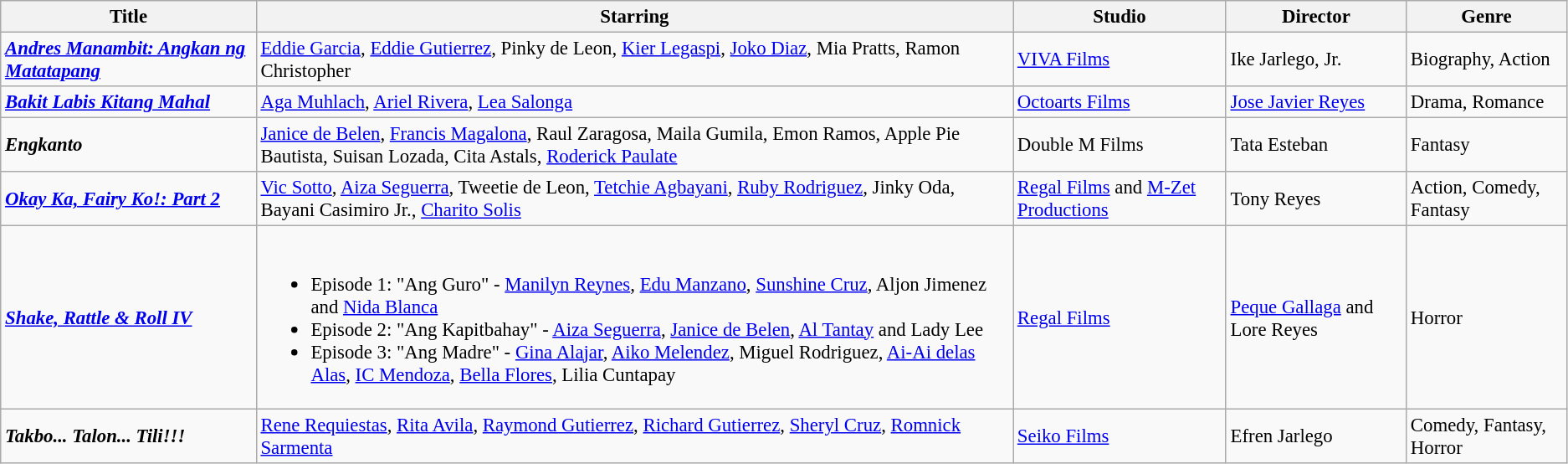<table class="wikitable" style="font-size:95%">
<tr>
<th>Title</th>
<th>Starring</th>
<th>Studio</th>
<th>Director</th>
<th>Genre</th>
</tr>
<tr>
<td><strong><em><a href='#'>Andres Manambit: Angkan ng Matatapang</a></em></strong></td>
<td><a href='#'>Eddie Garcia</a>, <a href='#'>Eddie Gutierrez</a>, Pinky de Leon, <a href='#'>Kier Legaspi</a>, <a href='#'>Joko Diaz</a>, Mia Pratts, Ramon Christopher</td>
<td><a href='#'>VIVA Films</a></td>
<td>Ike Jarlego, Jr.</td>
<td>Biography, Action</td>
</tr>
<tr>
<td><strong><em><a href='#'>Bakit Labis Kitang Mahal</a></em></strong></td>
<td><a href='#'>Aga Muhlach</a>, <a href='#'>Ariel Rivera</a>, <a href='#'>Lea Salonga</a></td>
<td><a href='#'>Octoarts Films</a></td>
<td><a href='#'>Jose Javier Reyes</a></td>
<td>Drama, Romance</td>
</tr>
<tr>
<td><strong><em>Engkanto</em></strong></td>
<td><a href='#'>Janice de Belen</a>, <a href='#'>Francis Magalona</a>, Raul Zaragosa, Maila Gumila, Emon Ramos, Apple Pie Bautista, Suisan Lozada, Cita Astals, <a href='#'>Roderick Paulate</a></td>
<td>Double M Films</td>
<td>Tata Esteban</td>
<td>Fantasy</td>
</tr>
<tr>
<td><strong><em><a href='#'>Okay Ka, Fairy Ko!: Part 2</a></em></strong></td>
<td><a href='#'>Vic Sotto</a>, <a href='#'>Aiza Seguerra</a>, Tweetie de Leon, <a href='#'>Tetchie Agbayani</a>, <a href='#'>Ruby Rodriguez</a>, Jinky Oda, Bayani Casimiro Jr., <a href='#'>Charito Solis</a></td>
<td><a href='#'>Regal Films</a> and <a href='#'>M-Zet Productions</a></td>
<td>Tony Reyes</td>
<td>Action, Comedy, Fantasy</td>
</tr>
<tr>
<td><strong><em><a href='#'>Shake, Rattle & Roll IV</a></em></strong></td>
<td><br><ul><li>Episode 1: "Ang Guro" - <a href='#'>Manilyn Reynes</a>, <a href='#'>Edu Manzano</a>, <a href='#'>Sunshine Cruz</a>, Aljon Jimenez and <a href='#'>Nida Blanca</a></li><li>Episode 2: "Ang Kapitbahay" - <a href='#'>Aiza Seguerra</a>, <a href='#'>Janice de Belen</a>, <a href='#'>Al Tantay</a> and Lady Lee</li><li>Episode 3: "Ang Madre" - <a href='#'>Gina Alajar</a>, <a href='#'>Aiko Melendez</a>, Miguel Rodriguez, <a href='#'>Ai-Ai delas Alas</a>, <a href='#'>IC Mendoza</a>, <a href='#'>Bella Flores</a>, Lilia Cuntapay</li></ul></td>
<td><a href='#'>Regal Films</a></td>
<td><a href='#'>Peque Gallaga</a> and Lore Reyes</td>
<td>Horror</td>
</tr>
<tr>
<td><strong><em>Takbo... Talon... Tili!!!</em></strong></td>
<td><a href='#'>Rene Requiestas</a>, <a href='#'>Rita Avila</a>, <a href='#'>Raymond Gutierrez</a>, <a href='#'>Richard Gutierrez</a>, <a href='#'>Sheryl Cruz</a>, <a href='#'>Romnick Sarmenta</a></td>
<td><a href='#'>Seiko Films</a></td>
<td>Efren Jarlego</td>
<td>Comedy, Fantasy, Horror</td>
</tr>
</table>
